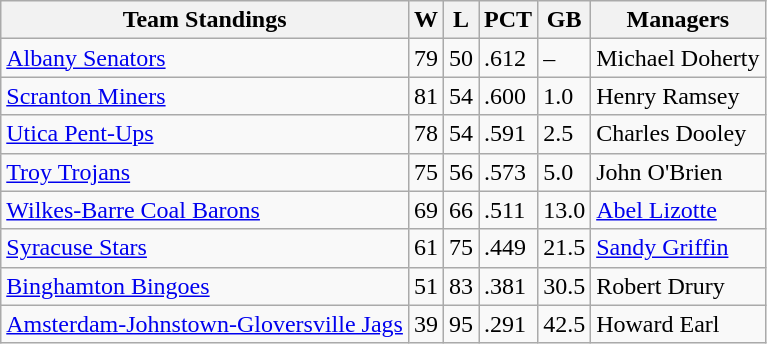<table class="wikitable">
<tr>
<th>Team Standings</th>
<th>W</th>
<th>L</th>
<th>PCT</th>
<th>GB</th>
<th>Managers</th>
</tr>
<tr>
<td><a href='#'>Albany Senators</a></td>
<td>79</td>
<td>50</td>
<td>.612</td>
<td>–</td>
<td>Michael Doherty</td>
</tr>
<tr>
<td><a href='#'>Scranton Miners</a></td>
<td>81</td>
<td>54</td>
<td>.600</td>
<td>1.0</td>
<td>Henry Ramsey</td>
</tr>
<tr>
<td><a href='#'>Utica Pent-Ups</a></td>
<td>78</td>
<td>54</td>
<td>.591</td>
<td>2.5</td>
<td>Charles Dooley</td>
</tr>
<tr>
<td><a href='#'>Troy Trojans</a></td>
<td>75</td>
<td>56</td>
<td>.573</td>
<td>5.0</td>
<td>John O'Brien</td>
</tr>
<tr>
<td><a href='#'>Wilkes-Barre Coal Barons</a></td>
<td>69</td>
<td>66</td>
<td>.511</td>
<td>13.0</td>
<td><a href='#'>Abel Lizotte</a></td>
</tr>
<tr>
<td><a href='#'>Syracuse Stars</a></td>
<td>61</td>
<td>75</td>
<td>.449</td>
<td>21.5</td>
<td><a href='#'>Sandy Griffin</a></td>
</tr>
<tr>
<td><a href='#'>Binghamton Bingoes</a></td>
<td>51</td>
<td>83</td>
<td>.381</td>
<td>30.5</td>
<td>Robert Drury</td>
</tr>
<tr>
<td><a href='#'>Amsterdam-Johnstown-Gloversville Jags</a></td>
<td>39</td>
<td>95</td>
<td>.291</td>
<td>42.5</td>
<td>Howard Earl</td>
</tr>
</table>
